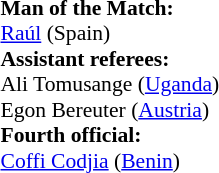<table width=100% style="font-size: 90%">
<tr>
<td><br><strong>Man of the Match:</strong>
<br><a href='#'>Raúl</a> (Spain)<br><strong>Assistant referees:</strong>
<br>Ali Tomusange (<a href='#'>Uganda</a>)
<br>Egon Bereuter (<a href='#'>Austria</a>)
<br><strong>Fourth official:</strong>
<br><a href='#'>Coffi Codjia</a> (<a href='#'>Benin</a>)</td>
</tr>
</table>
